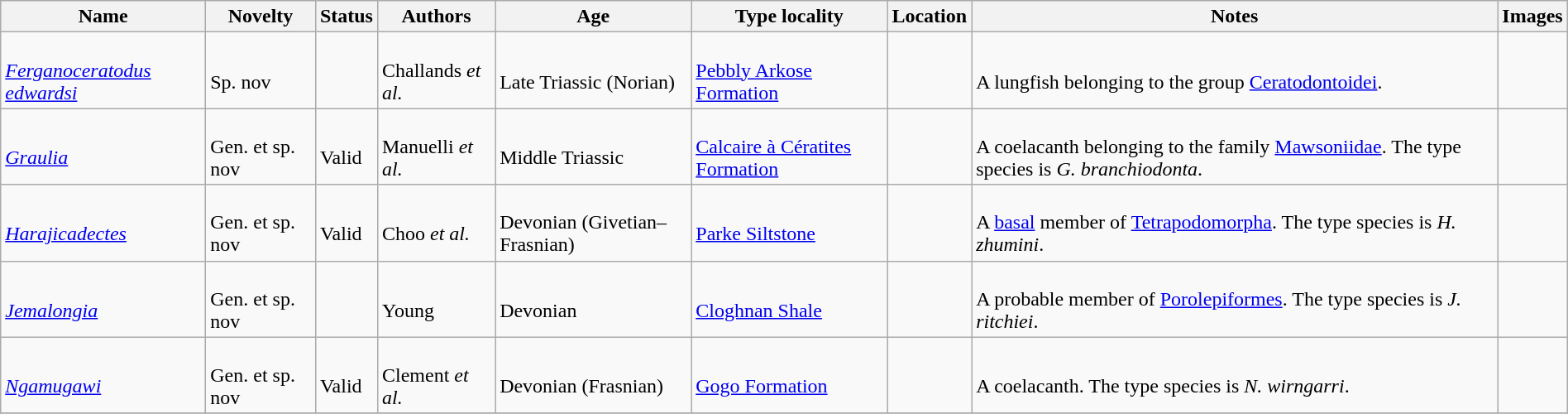<table class="wikitable sortable" align="center" width="100%">
<tr>
<th>Name</th>
<th>Novelty</th>
<th>Status</th>
<th>Authors</th>
<th>Age</th>
<th>Type locality</th>
<th>Location</th>
<th>Notes</th>
<th>Images</th>
</tr>
<tr>
<td><br><em><a href='#'>Ferganoceratodus edwardsi</a></em></td>
<td><br>Sp. nov</td>
<td></td>
<td><br>Challands <em>et al.</em></td>
<td><br>Late Triassic (Norian)</td>
<td><br><a href='#'>Pebbly Arkose Formation</a></td>
<td><br></td>
<td><br>A lungfish belonging to the group <a href='#'>Ceratodontoidei</a>.</td>
<td></td>
</tr>
<tr>
<td><br><em><a href='#'>Graulia</a></em></td>
<td><br>Gen. et sp. nov</td>
<td><br>Valid</td>
<td><br>Manuelli <em>et al.</em></td>
<td><br>Middle Triassic</td>
<td><br><a href='#'>Calcaire à Cératites Formation</a></td>
<td><br></td>
<td><br>A coelacanth belonging to the family <a href='#'>Mawsoniidae</a>. The type species is <em>G. branchiodonta</em>.</td>
<td></td>
</tr>
<tr>
<td><br><em><a href='#'>Harajicadectes</a></em></td>
<td><br>Gen. et sp. nov</td>
<td><br>Valid</td>
<td><br>Choo <em>et al.</em></td>
<td><br>Devonian (Givetian–Frasnian)</td>
<td><br><a href='#'>Parke Siltstone</a></td>
<td><br></td>
<td><br>A <a href='#'>basal</a> member of <a href='#'>Tetrapodomorpha</a>. The type species is <em>H. zhumini</em>.</td>
<td></td>
</tr>
<tr>
<td><br><em><a href='#'>Jemalongia</a></em></td>
<td><br>Gen. et sp. nov</td>
<td></td>
<td><br>Young</td>
<td><br>Devonian</td>
<td><br><a href='#'>Cloghnan Shale</a></td>
<td><br></td>
<td><br>A probable member of <a href='#'>Porolepiformes</a>. The type species is <em>J. ritchiei</em>.</td>
<td></td>
</tr>
<tr>
<td><br><em><a href='#'>Ngamugawi</a></em></td>
<td><br>Gen. et sp. nov</td>
<td><br>Valid</td>
<td><br>Clement <em>et al.</em></td>
<td><br>Devonian (Frasnian)</td>
<td><br><a href='#'>Gogo Formation</a></td>
<td><br></td>
<td><br>A coelacanth. The type species is <em>N. wirngarri</em>.</td>
<td></td>
</tr>
<tr>
</tr>
</table>
